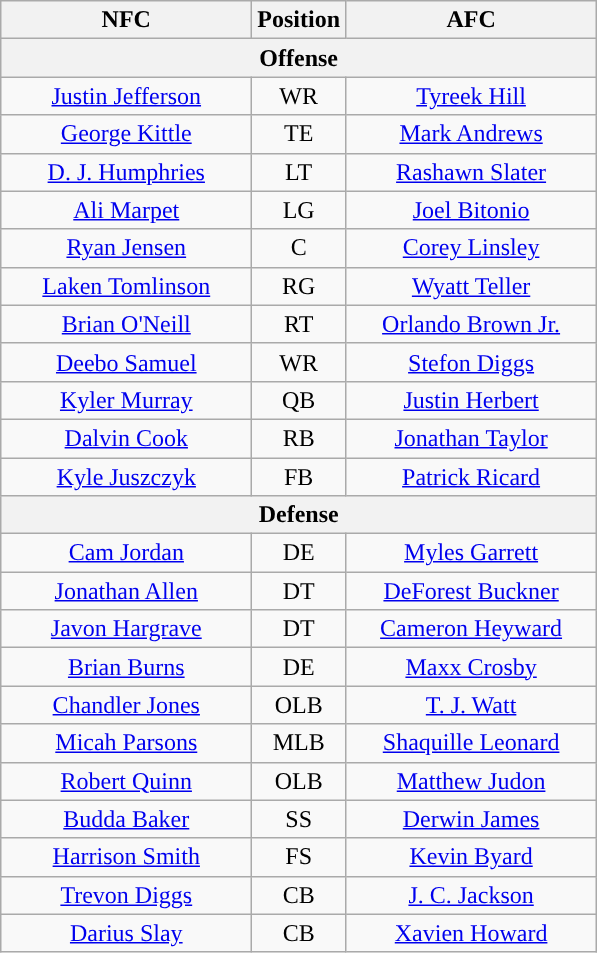<table class="wikitable" style="text-align:center">
<tr>
<th style="width:160px;">NFC</th>
<th colspan="2">Position</th>
<th style="width:160px;">AFC</th>
</tr>
<tr>
<th colspan="4">Offense</th>
</tr>
<tr>
<td><a href='#'>Justin Jefferson</a></td>
<td colspan="2">WR</td>
<td><a href='#'>Tyreek Hill</a></td>
</tr>
<tr>
<td><a href='#'>George Kittle</a></td>
<td colspan="2">TE</td>
<td><a href='#'>Mark Andrews</a></td>
</tr>
<tr>
<td><a href='#'>D. J. Humphries</a></td>
<td colspan="2">LT</td>
<td><a href='#'>Rashawn Slater</a></td>
</tr>
<tr>
<td><a href='#'>Ali Marpet</a></td>
<td colspan="2">LG</td>
<td><a href='#'>Joel Bitonio</a></td>
</tr>
<tr>
<td><a href='#'>Ryan Jensen</a></td>
<td colspan="2">C</td>
<td><a href='#'>Corey Linsley</a></td>
</tr>
<tr>
<td><a href='#'>Laken Tomlinson</a></td>
<td colspan="2">RG</td>
<td><a href='#'>Wyatt Teller</a></td>
</tr>
<tr>
<td><a href='#'>Brian O'Neill</a></td>
<td colspan="2">RT</td>
<td><a href='#'>Orlando Brown Jr.</a></td>
</tr>
<tr>
<td><a href='#'>Deebo Samuel</a></td>
<td colspan="2">WR</td>
<td><a href='#'>Stefon Diggs</a></td>
</tr>
<tr>
<td><a href='#'>Kyler Murray</a></td>
<td colspan="2">QB</td>
<td><a href='#'>Justin Herbert</a></td>
</tr>
<tr>
<td><a href='#'>Dalvin Cook</a></td>
<td colspan="2">RB</td>
<td><a href='#'>Jonathan Taylor</a></td>
</tr>
<tr>
<td><a href='#'>Kyle Juszczyk</a></td>
<td colspan="2">FB</td>
<td><a href='#'>Patrick Ricard</a></td>
</tr>
<tr>
<th colspan="4">Defense</th>
</tr>
<tr>
<td><a href='#'>Cam Jordan</a></td>
<td colspan="2">DE</td>
<td><a href='#'>Myles Garrett</a></td>
</tr>
<tr>
<td><a href='#'>Jonathan Allen</a></td>
<td colspan="2">DT</td>
<td><a href='#'>DeForest Buckner</a></td>
</tr>
<tr>
<td><a href='#'>Javon Hargrave</a></td>
<td colspan="2">DT</td>
<td><a href='#'>Cameron Heyward</a></td>
</tr>
<tr>
<td><a href='#'>Brian Burns</a></td>
<td colspan="2">DE</td>
<td><a href='#'>Maxx Crosby</a></td>
</tr>
<tr>
<td><a href='#'>Chandler Jones</a></td>
<td colspan="2">OLB</td>
<td><a href='#'>T. J. Watt</a></td>
</tr>
<tr>
<td><a href='#'>Micah Parsons</a></td>
<td colspan="2">MLB</td>
<td><a href='#'>Shaquille Leonard</a></td>
</tr>
<tr>
<td><a href='#'>Robert Quinn</a></td>
<td colspan="2">OLB</td>
<td><a href='#'>Matthew Judon</a></td>
</tr>
<tr>
<td><a href='#'>Budda Baker</a></td>
<td colspan="2">SS</td>
<td><a href='#'>Derwin James</a></td>
</tr>
<tr>
<td><a href='#'>Harrison Smith</a></td>
<td colspan="2">FS</td>
<td><a href='#'>Kevin Byard</a></td>
</tr>
<tr>
<td><a href='#'>Trevon Diggs</a></td>
<td colspan="2">CB</td>
<td><a href='#'>J. C. Jackson</a></td>
</tr>
<tr>
<td><a href='#'>Darius Slay</a></td>
<td colspan="2">CB</td>
<td><a href='#'>Xavien Howard</a></td>
</tr>
</table>
